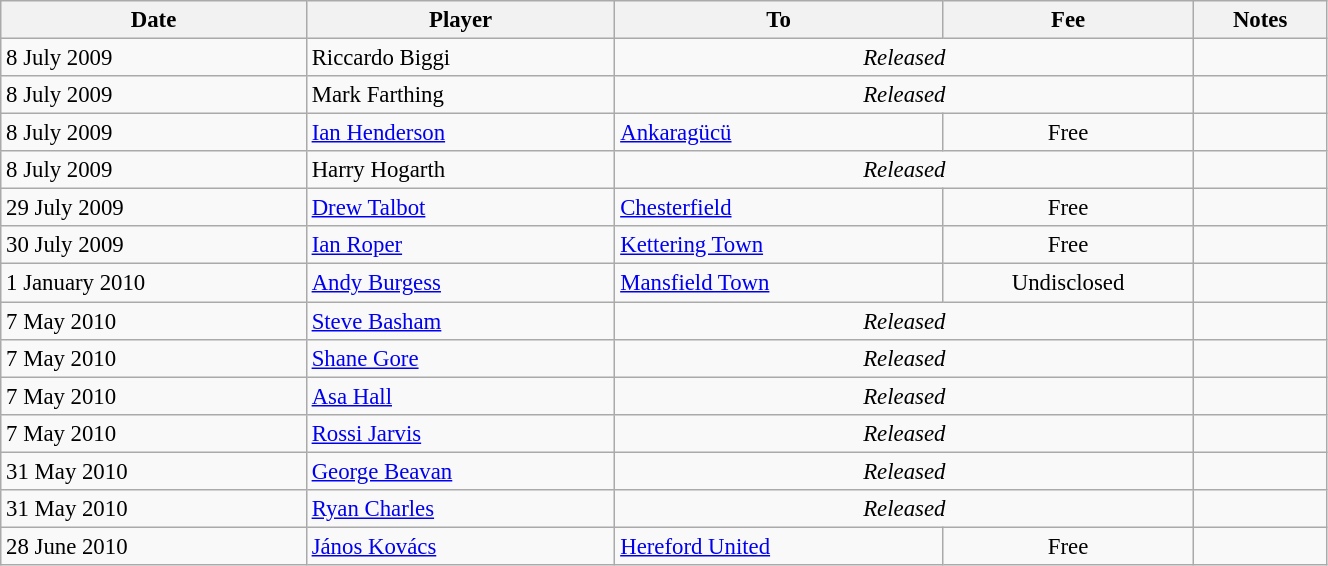<table class="wikitable" style="text-align:center; font-size:95%;width:70%; text-align:left">
<tr>
<th>Date</th>
<th>Player</th>
<th>To</th>
<th>Fee</th>
<th>Notes</th>
</tr>
<tr --->
<td>8 July 2009</td>
<td> Riccardo Biggi</td>
<td align="center" colspan=2><em>Released</em></td>
<td align="center"></td>
</tr>
<tr --->
<td>8 July 2009</td>
<td> Mark Farthing</td>
<td align="center" colspan=2><em>Released</em></td>
<td align="center"></td>
</tr>
<tr --->
<td>8 July 2009</td>
<td> <a href='#'>Ian Henderson</a></td>
<td><a href='#'>Ankaragücü</a></td>
<td align="center">Free</td>
<td align="center"></td>
</tr>
<tr --->
<td>8 July 2009</td>
<td> Harry Hogarth</td>
<td align="center" colspan=2><em>Released</em></td>
<td align="center"></td>
</tr>
<tr --->
<td>29 July 2009</td>
<td> <a href='#'>Drew Talbot</a></td>
<td><a href='#'>Chesterfield</a></td>
<td align="center">Free</td>
<td align="center"></td>
</tr>
<tr -->
<td>30 July 2009</td>
<td> <a href='#'>Ian Roper</a></td>
<td><a href='#'>Kettering Town</a></td>
<td align="center">Free</td>
<td align="center"></td>
</tr>
<tr -->
<td>1 January 2010</td>
<td> <a href='#'>Andy Burgess</a></td>
<td><a href='#'>Mansfield Town</a></td>
<td align="center">Undisclosed</td>
<td align="center"></td>
</tr>
<tr --->
<td>7 May 2010</td>
<td> <a href='#'>Steve Basham</a></td>
<td align="center" colspan=2><em>Released</em></td>
<td align="center"></td>
</tr>
<tr --->
<td>7 May 2010</td>
<td> <a href='#'>Shane Gore</a></td>
<td align="center" colspan=2><em>Released</em></td>
<td align="center"></td>
</tr>
<tr --->
<td>7 May 2010</td>
<td> <a href='#'>Asa Hall</a></td>
<td align="center" colspan=2><em>Released</em></td>
<td align="center"></td>
</tr>
<tr --->
<td>7 May 2010</td>
<td> <a href='#'>Rossi Jarvis</a></td>
<td align="center" colspan=2><em>Released</em></td>
<td align="center"></td>
</tr>
<tr --->
<td>31 May 2010</td>
<td> <a href='#'>George Beavan</a></td>
<td align="center" colspan=2><em>Released</em></td>
<td align="center"></td>
</tr>
<tr --->
<td>31 May 2010</td>
<td> <a href='#'>Ryan Charles</a></td>
<td align="center" colspan=2><em>Released</em></td>
<td align="center"></td>
</tr>
<tr -->
<td>28 June 2010</td>
<td> <a href='#'>János Kovács</a></td>
<td><a href='#'>Hereford United</a></td>
<td align="center">Free</td>
<td align="center"></td>
</tr>
</table>
